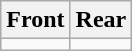<table class=wikitable style="text-align:center;">
<tr>
<th>Front</th>
<th>Rear</th>
</tr>
<tr>
<td></td>
<td></td>
</tr>
</table>
